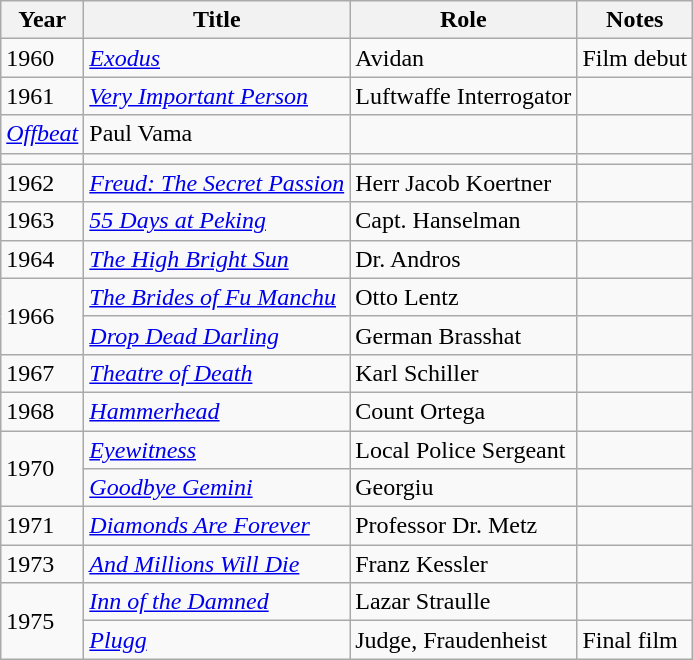<table class="wikitable">
<tr>
<th>Year</th>
<th>Title</th>
<th>Role</th>
<th>Notes</th>
</tr>
<tr>
<td>1960</td>
<td><em><a href='#'>Exodus</a></em></td>
<td>Avidan</td>
<td>Film debut</td>
</tr>
<tr>
<td>1961</td>
<td><em><a href='#'>Very Important Person</a></em></td>
<td>Luftwaffe Interrogator</td>
<td></td>
</tr>
<tr>
<td><em><a href='#'>Offbeat</a></em></td>
<td>Paul Vama</td>
<td></td>
<td></td>
</tr>
<tr>
<td></td>
<td></td>
<td></td>
<td></td>
</tr>
<tr>
<td>1962</td>
<td><em><a href='#'>Freud: The Secret Passion</a></em></td>
<td>Herr Jacob Koertner</td>
<td></td>
</tr>
<tr>
<td>1963</td>
<td><em><a href='#'>55 Days at Peking</a></em></td>
<td>Capt. Hanselman</td>
<td></td>
</tr>
<tr>
<td>1964</td>
<td><em><a href='#'>The High Bright Sun</a></em></td>
<td>Dr. Andros</td>
<td></td>
</tr>
<tr>
<td rowspan=2>1966</td>
<td><em><a href='#'>The Brides of Fu Manchu</a></em></td>
<td>Otto Lentz</td>
<td></td>
</tr>
<tr>
<td><em><a href='#'>Drop Dead Darling</a></em></td>
<td>German Brasshat</td>
<td></td>
</tr>
<tr>
<td>1967</td>
<td><em><a href='#'>Theatre of Death</a></em></td>
<td>Karl Schiller</td>
<td></td>
</tr>
<tr>
<td>1968</td>
<td><em><a href='#'>Hammerhead</a></em></td>
<td>Count Ortega</td>
<td></td>
</tr>
<tr>
<td rowspan=2>1970</td>
<td><em><a href='#'>Eyewitness</a></em></td>
<td>Local Police Sergeant</td>
<td></td>
</tr>
<tr>
<td><em><a href='#'>Goodbye Gemini</a></em></td>
<td>Georgiu</td>
<td></td>
</tr>
<tr>
<td>1971</td>
<td><em><a href='#'>Diamonds Are Forever</a></em></td>
<td>Professor Dr. Metz</td>
<td></td>
</tr>
<tr>
<td>1973</td>
<td><em><a href='#'>And Millions Will Die</a></em></td>
<td>Franz Kessler</td>
<td></td>
</tr>
<tr>
<td rowspan=2>1975</td>
<td><em><a href='#'>Inn of the Damned</a></em></td>
<td>Lazar Straulle</td>
<td></td>
</tr>
<tr>
<td><em><a href='#'>Plugg</a></em></td>
<td>Judge, Fraudenheist</td>
<td>Final film</td>
</tr>
</table>
